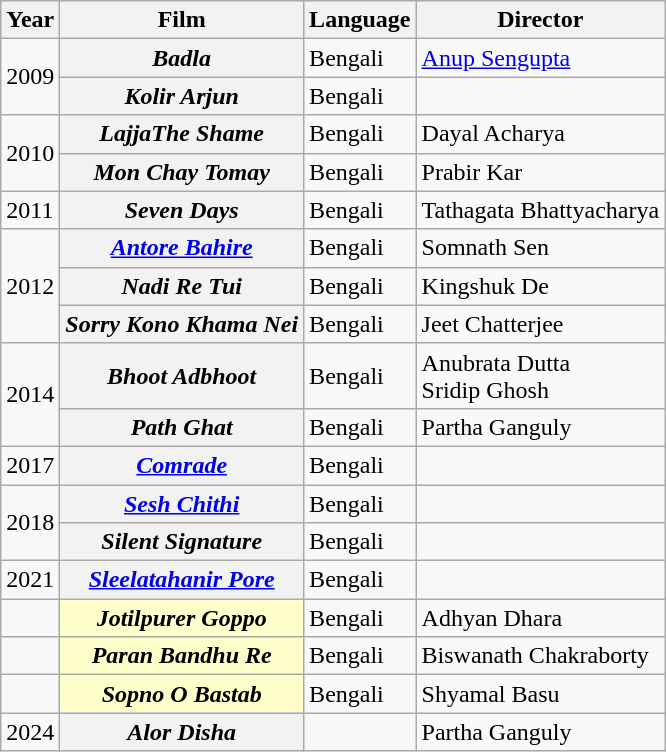<table class="wikitable sortable">
<tr>
<th>Year</th>
<th>Film</th>
<th>Language</th>
<th>Director</th>
</tr>
<tr>
<td rowspan=2>2009</td>
<th scope="row"><em>Badla</em></th>
<td>Bengali</td>
<td><a href='#'>Anup Sengupta</a></td>
</tr>
<tr>
<th scope="row"><em>Kolir Arjun</em></th>
<td>Bengali</td>
<td></td>
</tr>
<tr>
<td rowspan=2>2010</td>
<th scope="row"><em>LajjaThe Shame</em></th>
<td>Bengali</td>
<td>Dayal Acharya</td>
</tr>
<tr>
<th scope="row"><em>Mon Chay Tomay</em></th>
<td>Bengali</td>
<td>Prabir Kar</td>
</tr>
<tr>
<td>2011</td>
<th scope="row"><em>Seven Days</em></th>
<td>Bengali</td>
<td>Tathagata Bhattyacharya</td>
</tr>
<tr>
<td rowspan=3>2012</td>
<th scope="row"><em><a href='#'>Antore Bahire</a></em></th>
<td>Bengali</td>
<td>Somnath Sen</td>
</tr>
<tr>
<th scope="row"><em>Nadi Re Tui</em></th>
<td>Bengali</td>
<td>Kingshuk De</td>
</tr>
<tr>
<th scope="row"><em>Sorry Kono Khama Nei</em></th>
<td>Bengali</td>
<td>Jeet Chatterjee</td>
</tr>
<tr>
<td rowspan="2">2014</td>
<th><em>Bhoot Adbhoot</em></th>
<td>Bengali</td>
<td>Anubrata Dutta<br>Sridip Ghosh</td>
</tr>
<tr>
<th scope="row"><em>Path Ghat</em></th>
<td>Bengali</td>
<td>Partha Ganguly</td>
</tr>
<tr>
<td>2017</td>
<th><a href='#'><em>Comrade</em></a></th>
<td>Bengali</td>
<td></td>
</tr>
<tr>
<td rowspan="2">2018</td>
<th><em><a href='#'>Sesh Chithi</a></em></th>
<td>Bengali</td>
<td></td>
</tr>
<tr>
<th><em>Silent Signature</em></th>
<td>Bengali</td>
<td></td>
</tr>
<tr>
<td>2021</td>
<th><em><a href='#'>Sleelatahanir Pore</a></em></th>
<td>Bengali</td>
<td></td>
</tr>
<tr>
<td></td>
<th scope="row" style="background:#ffc;"><em>Jotilpurer Goppo</em> </th>
<td>Bengali</td>
<td>Adhyan Dhara</td>
</tr>
<tr>
<td></td>
<th scope="row" style="background:#ffc;"><em>Paran Bandhu Re</em> </th>
<td>Bengali</td>
<td>Biswanath Chakraborty</td>
</tr>
<tr>
<td></td>
<th scope="row" style="background:#ffc;"><em>Sopno O Bastab</em> </th>
<td>Bengali</td>
<td>Shyamal Basu</td>
</tr>
<tr>
<td>2024</td>
<th><em>Alor Disha</em></th>
<td></td>
<td>Partha Ganguly</td>
</tr>
</table>
